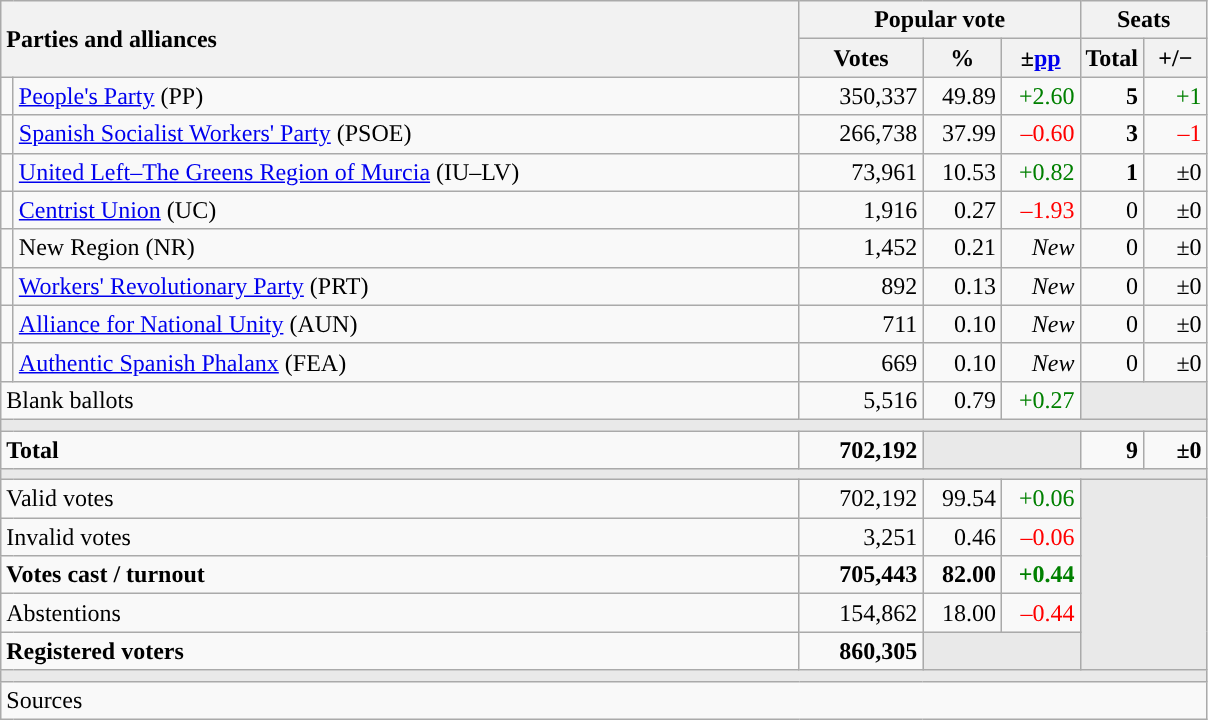<table class="wikitable" style="text-align:right;">
<tr>
<th style="text-align:left;" rowspan="2" colspan="2" width="525">Parties and alliances</th>
<th colspan="3">Popular vote</th>
<th colspan="2">Seats</th>
</tr>
<tr>
<th width="75">Votes</th>
<th width="45">%</th>
<th width="45">±<a href='#'>pp</a></th>
<th width="35">Total</th>
<th width="35">+/−</th>
</tr>
<tr>
<td width="1" style="color:inherit;background:"></td>
<td align="left"><a href='#'>People's Party</a> (PP)</td>
<td>350,337</td>
<td>49.89</td>
<td style="color:green;">+2.60</td>
<td><strong>5</strong></td>
<td style="color:green;">+1</td>
</tr>
<tr>
<td style="color:inherit;background:"></td>
<td align="left"><a href='#'>Spanish Socialist Workers' Party</a> (PSOE)</td>
<td>266,738</td>
<td>37.99</td>
<td style="color:red;">–0.60</td>
<td><strong>3</strong></td>
<td style="color:red;">–1</td>
</tr>
<tr>
<td style="color:inherit;background:"></td>
<td align="left"><a href='#'>United Left–The Greens Region of Murcia</a> (IU–LV)</td>
<td>73,961</td>
<td>10.53</td>
<td style="color:green;">+0.82</td>
<td><strong>1</strong></td>
<td>±0</td>
</tr>
<tr>
<td style="color:inherit;background:"></td>
<td align="left"><a href='#'>Centrist Union</a> (UC)</td>
<td>1,916</td>
<td>0.27</td>
<td style="color:red;">–1.93</td>
<td>0</td>
<td>±0</td>
</tr>
<tr>
<td style="color:inherit;background:"></td>
<td align="left">New Region (NR)</td>
<td>1,452</td>
<td>0.21</td>
<td><em>New</em></td>
<td>0</td>
<td>±0</td>
</tr>
<tr>
<td style="color:inherit;background:"></td>
<td align="left"><a href='#'>Workers' Revolutionary Party</a> (PRT)</td>
<td>892</td>
<td>0.13</td>
<td><em>New</em></td>
<td>0</td>
<td>±0</td>
</tr>
<tr>
<td style="color:inherit;background:"></td>
<td align="left"><a href='#'>Alliance for National Unity</a> (AUN)</td>
<td>711</td>
<td>0.10</td>
<td><em>New</em></td>
<td>0</td>
<td>±0</td>
</tr>
<tr>
<td style="color:inherit;background:"></td>
<td align="left"><a href='#'>Authentic Spanish Phalanx</a> (FEA)</td>
<td>669</td>
<td>0.10</td>
<td><em>New</em></td>
<td>0</td>
<td>±0</td>
</tr>
<tr>
<td align="left" colspan="2">Blank ballots</td>
<td>5,516</td>
<td>0.79</td>
<td style="color:green;">+0.27</td>
<td bgcolor="#E9E9E9" colspan="2"></td>
</tr>
<tr>
<td colspan="7" bgcolor="#E9E9E9"></td>
</tr>
<tr style="font-weight:bold;">
<td align="left" colspan="2">Total</td>
<td>702,192</td>
<td bgcolor="#E9E9E9" colspan="2"></td>
<td>9</td>
<td>±0</td>
</tr>
<tr>
<td colspan="7" bgcolor="#E9E9E9"></td>
</tr>
<tr>
<td align="left" colspan="2">Valid votes</td>
<td>702,192</td>
<td>99.54</td>
<td style="color:green;">+0.06</td>
<td bgcolor="#E9E9E9" colspan="2" rowspan="5"></td>
</tr>
<tr>
<td align="left" colspan="2">Invalid votes</td>
<td>3,251</td>
<td>0.46</td>
<td style="color:red;">–0.06</td>
</tr>
<tr style="font-weight:bold;">
<td align="left" colspan="2">Votes cast / turnout</td>
<td>705,443</td>
<td>82.00</td>
<td style="color:green;">+0.44</td>
</tr>
<tr>
<td align="left" colspan="2">Abstentions</td>
<td>154,862</td>
<td>18.00</td>
<td style="color:red;">–0.44</td>
</tr>
<tr style="font-weight:bold;">
<td align="left" colspan="2">Registered voters</td>
<td>860,305</td>
<td bgcolor="#E9E9E9" colspan="2"></td>
</tr>
<tr>
<td colspan="7" bgcolor="#E9E9E9"></td>
</tr>
<tr>
<td align="left" colspan="7">Sources</td>
</tr>
</table>
